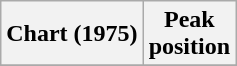<table class="wikitable sortable plainrowheaders">
<tr>
<th scope="col">Chart (1975)</th>
<th scope="col">Peak<br>position</th>
</tr>
<tr>
</tr>
</table>
